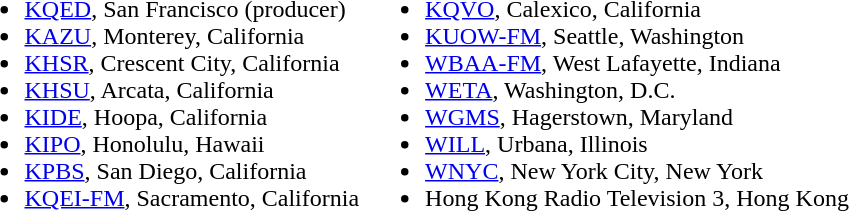<table>
<tr>
<td valign="top"><br><ul><li><a href='#'>KQED</a>, San Francisco (producer)</li><li><a href='#'>KAZU</a>, Monterey, California</li><li><a href='#'>KHSR</a>, Crescent City, California</li><li><a href='#'>KHSU</a>, Arcata, California</li><li><a href='#'>KIDE</a>, Hoopa, California</li><li><a href='#'>KIPO</a>, Honolulu, Hawaii</li><li><a href='#'>KPBS</a>, San Diego, California</li><li><a href='#'>KQEI-FM</a>, Sacramento, California</li></ul></td>
<td valign="top"><br><ul><li><a href='#'>KQVO</a>, Calexico, California</li><li><a href='#'>KUOW-FM</a>, Seattle, Washington</li><li><a href='#'>WBAA-FM</a>, West Lafayette, Indiana</li><li><a href='#'>WETA</a>, Washington, D.C.</li><li><a href='#'>WGMS</a>, Hagerstown, Maryland</li><li><a href='#'>WILL</a>, Urbana, Illinois</li><li><a href='#'>WNYC</a>, New York City, New York</li><li>Hong Kong Radio Television 3, Hong Kong</li></ul></td>
</tr>
</table>
